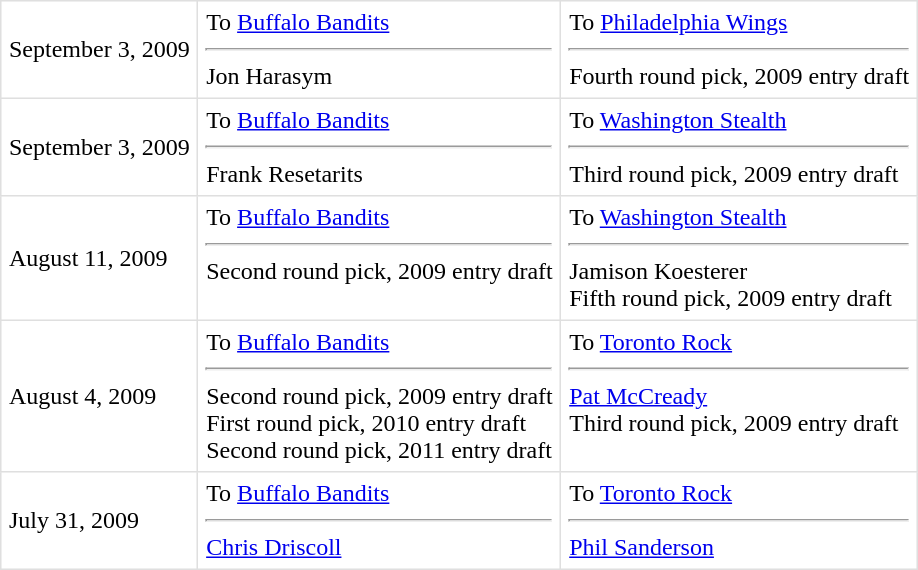<table border=1 style="border-collapse:collapse" bordercolor="#DFDFDF"  cellpadding="5">
<tr>
<td>September 3, 2009</td>
<td valign="top">To <a href='#'>Buffalo Bandits</a> <hr>Jon Harasym</td>
<td valign="top">To <a href='#'>Philadelphia Wings</a><hr>Fourth round pick, 2009 entry draft</td>
</tr>
<tr>
<td>September 3, 2009</td>
<td valign="top">To <a href='#'>Buffalo Bandits</a> <hr>Frank Resetarits</td>
<td valign="top">To <a href='#'>Washington Stealth</a><hr>Third round pick, 2009 entry draft</td>
</tr>
<tr>
<td>August 11, 2009</td>
<td valign="top">To <a href='#'>Buffalo Bandits</a> <hr>Second round pick, 2009 entry draft</td>
<td valign="top">To <a href='#'>Washington Stealth</a><hr>Jamison Koesterer<br>Fifth round pick, 2009 entry draft</td>
</tr>
<tr>
<td>August 4, 2009</td>
<td valign="top">To <a href='#'>Buffalo Bandits</a> <hr>Second round pick, 2009 entry draft<br>First round pick, 2010 entry draft<br>Second round pick, 2011 entry draft</td>
<td valign="top">To <a href='#'>Toronto Rock</a><hr><a href='#'>Pat McCready</a><br>Third round pick, 2009 entry draft</td>
</tr>
<tr>
<td>July 31, 2009</td>
<td valign="top">To <a href='#'>Buffalo Bandits</a> <hr><a href='#'>Chris Driscoll</a></td>
<td valign="top">To <a href='#'>Toronto Rock</a><hr><a href='#'>Phil Sanderson</a></td>
</tr>
</table>
